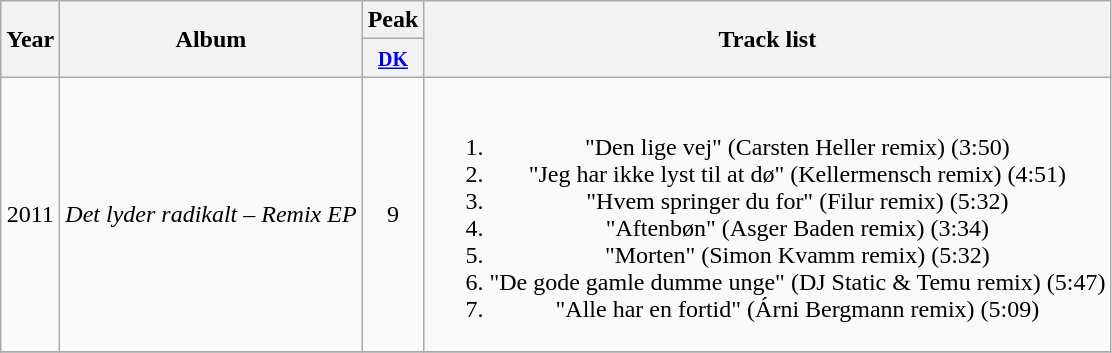<table class="wikitable">
<tr>
<th width="20" rowspan="2" style="text-align:center;">Year</th>
<th rowspan="2">Album</th>
<th colspan="1">Peak</th>
<th rowspan="2">Track list</th>
</tr>
<tr>
<th align="center"><a href='#'><small>DK</small></a><br></th>
</tr>
<tr>
<td align="center">2011</td>
<td><em>Det lyder radikalt – Remix EP</em></td>
<td align="center">9</td>
<td align="center"><br><ol><li>"Den lige vej" (Carsten Heller remix) (3:50)</li><li>"Jeg har ikke lyst til at dø" (Kellermensch remix) (4:51)</li><li>"Hvem springer du for" (Filur remix) (5:32)</li><li>"Aftenbøn" (Asger Baden remix) (3:34)</li><li>"Morten" (Simon Kvamm remix) (5:32)</li><li>"De gode gamle dumme unge" (DJ Static & Temu remix) (5:47)</li><li>"Alle har en fortid" (Árni Bergmann remix) (5:09)</li></ol></td>
</tr>
<tr>
</tr>
</table>
